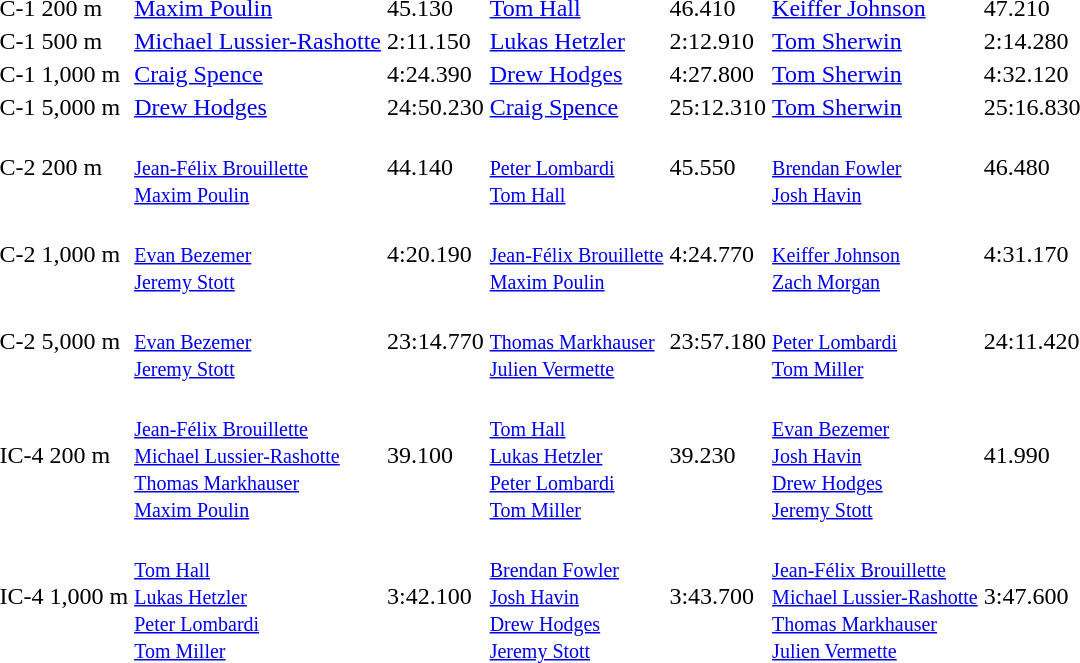<table>
<tr>
<td>C-1 200 m</td>
<td><a href='#'>Maxim Poulin</a><br> </td>
<td>45.130</td>
<td><a href='#'>Tom Hall</a><br></td>
<td>46.410</td>
<td><a href='#'>Keiffer Johnson</a><br></td>
<td>47.210</td>
</tr>
<tr>
<td>C-1 500 m</td>
<td><a href='#'>Michael Lussier-Rashotte</a><br></td>
<td>2:11.150</td>
<td><a href='#'>Lukas Hetzler</a> <br> </td>
<td>2:12.910</td>
<td><a href='#'>Tom Sherwin</a> <br> </td>
<td>2:14.280</td>
</tr>
<tr>
<td>C-1 1,000 m</td>
<td><a href='#'>Craig Spence</a><br></td>
<td>4:24.390</td>
<td><a href='#'>Drew Hodges</a><br></td>
<td>4:27.800</td>
<td><a href='#'>Tom Sherwin</a><br></td>
<td>4:32.120</td>
</tr>
<tr>
<td>C-1 5,000 m</td>
<td><a href='#'>Drew Hodges</a><br></td>
<td>24:50.230</td>
<td><a href='#'>Craig Spence</a><br></td>
<td>25:12.310</td>
<td><a href='#'>Tom Sherwin</a><br></td>
<td>25:16.830</td>
</tr>
<tr>
<td>C-2 200 m</td>
<td><br><small><a href='#'>Jean-Félix Brouillette</a><br><a href='#'>Maxim Poulin</a> </small></td>
<td>44.140</td>
<td><br><small><a href='#'>Peter Lombardi</a><br><a href='#'>Tom Hall</a> </small></td>
<td>45.550</td>
<td><br><small><a href='#'>Brendan Fowler</a><br><a href='#'>Josh Havin</a> </small><br></td>
<td>46.480</td>
</tr>
<tr>
<td>C-2 1,000 m</td>
<td><br><small><a href='#'>Evan Bezemer</a><br><a href='#'>Jeremy Stott</a> </small></td>
<td>4:20.190</td>
<td><br><small><a href='#'>Jean-Félix Brouillette</a><br><a href='#'>Maxim Poulin</a> </small></td>
<td>4:24.770</td>
<td><br><small><a href='#'>Keiffer Johnson</a><br><a href='#'>Zach Morgan</a> </small></td>
<td>4:31.170</td>
</tr>
<tr>
<td>C-2 5,000 m</td>
<td><br><small><a href='#'>Evan Bezemer</a><br><a href='#'>Jeremy Stott</a> </small></td>
<td>23:14.770</td>
<td><br><small><a href='#'>Thomas Markhauser</a><br><a href='#'>Julien Vermette</a> </small></td>
<td>23:57.180</td>
<td><br><small><a href='#'>Peter Lombardi</a><br><a href='#'>Tom Miller</a> </small></td>
<td>24:11.420</td>
</tr>
<tr>
<td>IC-4 200 m</td>
<td><br><small><a href='#'>Jean-Félix Brouillette</a><br><a href='#'>Michael Lussier-Rashotte</a><br><a href='#'>Thomas Markhauser</a><br><a href='#'>Maxim Poulin</a> </small></td>
<td>39.100</td>
<td><br><small><a href='#'>Tom Hall</a><br><a href='#'>Lukas Hetzler</a><br><a href='#'>Peter Lombardi</a><br><a href='#'>Tom Miller</a> </small></td>
<td>39.230</td>
<td><br><small><a href='#'>Evan Bezemer</a><br><a href='#'>Josh Havin</a><br><a href='#'>Drew Hodges</a><br><a href='#'>Jeremy Stott</a> </small></td>
<td>41.990</td>
</tr>
<tr>
<td>IC-4 1,000 m</td>
<td><br><small><a href='#'>Tom Hall</a><br><a href='#'>Lukas Hetzler</a><br><a href='#'>Peter Lombardi</a><br><a href='#'>Tom Miller</a> </small></td>
<td>3:42.100</td>
<td><br><small><a href='#'>Brendan Fowler</a><br><a href='#'>Josh Havin</a><br><a href='#'>Drew Hodges</a><br><a href='#'>Jeremy Stott</a> </small><br></td>
<td>3:43.700</td>
<td><br><small><a href='#'>Jean-Félix Brouillette</a><br><a href='#'>Michael Lussier-Rashotte</a><br><a href='#'>Thomas Markhauser</a><br><a href='#'>Julien Vermette</a> </small><br></td>
<td>3:47.600</td>
</tr>
</table>
